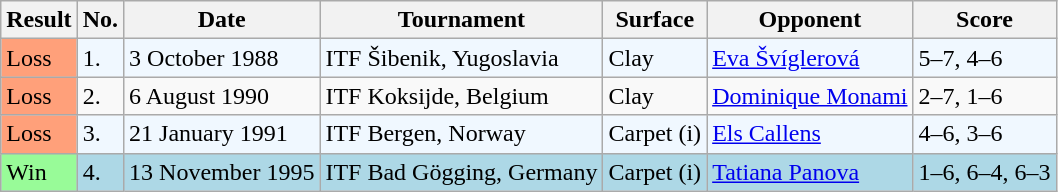<table class="wikitable">
<tr>
<th>Result</th>
<th>No.</th>
<th>Date</th>
<th>Tournament</th>
<th>Surface</th>
<th>Opponent</th>
<th>Score</th>
</tr>
<tr style="background:#f0f8ff;">
<td style="background:#ffa07a;">Loss</td>
<td>1.</td>
<td>3 October 1988</td>
<td>ITF Šibenik, Yugoslavia</td>
<td>Clay</td>
<td> <a href='#'>Eva Švíglerová</a></td>
<td>5–7, 4–6</td>
</tr>
<tr>
<td style="background:#ffa07a;">Loss</td>
<td>2.</td>
<td>6 August 1990</td>
<td>ITF Koksijde, Belgium</td>
<td>Clay</td>
<td> <a href='#'>Dominique Monami</a></td>
<td>2–7, 1–6</td>
</tr>
<tr style="background:#f0f8ff;">
<td style="background:#ffa07a;">Loss</td>
<td>3.</td>
<td>21 January 1991</td>
<td>ITF Bergen, Norway</td>
<td>Carpet (i)</td>
<td> <a href='#'>Els Callens</a></td>
<td>4–6, 3–6</td>
</tr>
<tr style="background:lightblue;">
<td style="background:#98fb98;">Win</td>
<td>4.</td>
<td>13 November 1995</td>
<td>ITF Bad Gögging, Germany</td>
<td>Carpet (i)</td>
<td> <a href='#'>Tatiana Panova</a></td>
<td>1–6, 6–4, 6–3</td>
</tr>
</table>
